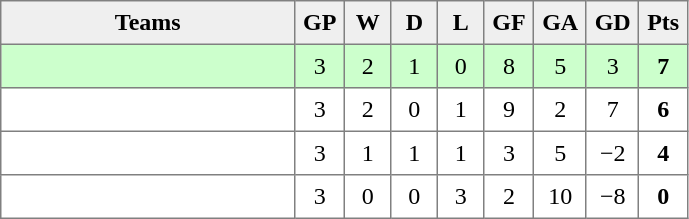<table style=border-collapse:collapse border=1 cellspacing=0 cellpadding=5>
<tr align=center bgcolor=#efefef>
<th width=185>Teams</th>
<th width=20>GP</th>
<th width=20>W</th>
<th width=20>D</th>
<th width=20>L</th>
<th width=20>GF</th>
<th width=20>GA</th>
<th width=20>GD</th>
<th width=20>Pts</th>
</tr>
<tr align=center style="background:#ccffcc;">
<td style="text-align:left;"></td>
<td>3</td>
<td>2</td>
<td>1</td>
<td>0</td>
<td>8</td>
<td>5</td>
<td>3</td>
<td><strong>7</strong></td>
</tr>
<tr align=center>
<td style="text-align:left;"></td>
<td>3</td>
<td>2</td>
<td>0</td>
<td>1</td>
<td>9</td>
<td>2</td>
<td>7</td>
<td><strong>6</strong></td>
</tr>
<tr align=center>
<td style="text-align:left;"></td>
<td>3</td>
<td>1</td>
<td>1</td>
<td>1</td>
<td>3</td>
<td>5</td>
<td>−2</td>
<td><strong>4</strong></td>
</tr>
<tr align=center>
<td style="text-align:left;"></td>
<td>3</td>
<td>0</td>
<td>0</td>
<td>3</td>
<td>2</td>
<td>10</td>
<td>−8</td>
<td><strong>0</strong></td>
</tr>
</table>
